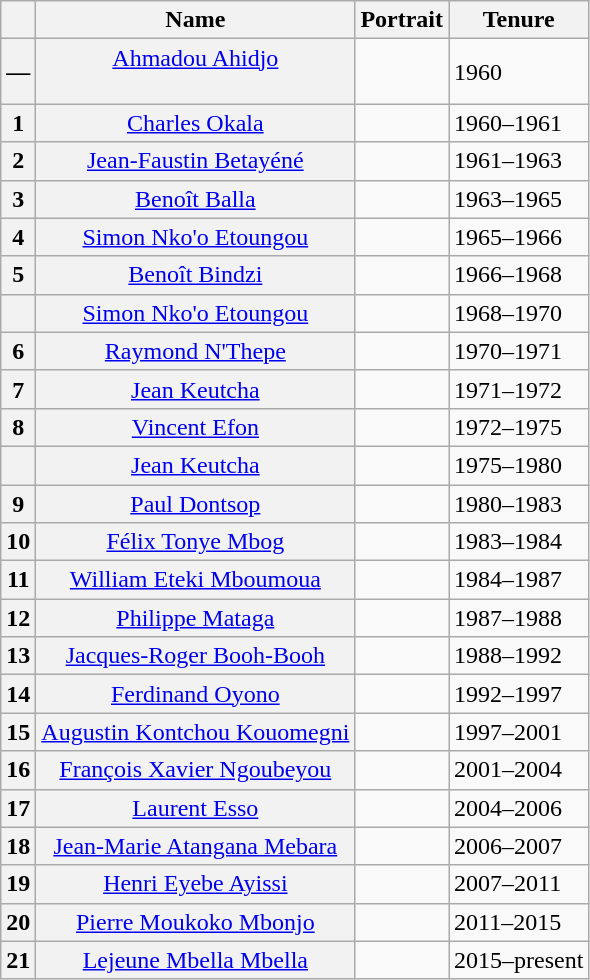<table class="wikitable">
<tr>
<th></th>
<th>Name<br></th>
<th>Portrait</th>
<th>Tenure</th>
</tr>
<tr>
<th>—</th>
<th align="center" scope="row" style="font-weight:normal;"><a href='#'>Ahmadou Ahidjo</a><br><br></th>
<td></td>
<td>1960</td>
</tr>
<tr>
<th>1</th>
<th align="center" scope="row" style="font-weight:normal;"><a href='#'>Charles Okala</a><br></th>
<td></td>
<td>1960–1961</td>
</tr>
<tr>
<th>2</th>
<th align="center" scope="row" style="font-weight:normal;"><a href='#'>Jean-Faustin Betayéné</a><br></th>
<td></td>
<td>1961–1963</td>
</tr>
<tr>
<th>3</th>
<th align="center" scope="row" style="font-weight:normal;"><a href='#'>Benoît Balla</a><br></th>
<td></td>
<td>1963–1965</td>
</tr>
<tr>
<th>4</th>
<th align="center" scope="row" style="font-weight:normal;"><a href='#'>Simon Nko'o Etoungou</a><br></th>
<td></td>
<td>1965–1966</td>
</tr>
<tr>
<th>5</th>
<th align="center" scope="row" style="font-weight:normal;"><a href='#'>Benoît Bindzi</a><br></th>
<td></td>
<td>1966–1968</td>
</tr>
<tr>
<th></th>
<th align="center" scope="row" style="font-weight:normal;"><a href='#'>Simon Nko'o Etoungou</a><br></th>
<td></td>
<td>1968–1970</td>
</tr>
<tr>
<th>6</th>
<th align="center" scope="row" style="font-weight:normal;"><a href='#'>Raymond N'Thepe</a><br></th>
<td></td>
<td>1970–1971</td>
</tr>
<tr>
<th>7</th>
<th align="center" scope="row" style="font-weight:normal;"><a href='#'>Jean Keutcha</a><br></th>
<td></td>
<td>1971–1972</td>
</tr>
<tr>
<th>8</th>
<th align="center" scope="row" style="font-weight:normal;"><a href='#'>Vincent Efon</a><br></th>
<td></td>
<td>1972–1975</td>
</tr>
<tr>
<th></th>
<th align="center" scope="row" style="font-weight:normal;"><a href='#'>Jean Keutcha</a><br></th>
<td></td>
<td>1975–1980</td>
</tr>
<tr>
<th>9</th>
<th align="center" scope="row" style="font-weight:normal;"><a href='#'>Paul Dontsop</a><br></th>
<td></td>
<td>1980–1983</td>
</tr>
<tr>
<th>10</th>
<th align="center" scope="row" style="font-weight:normal;"><a href='#'>Félix Tonye Mbog</a><br></th>
<td></td>
<td>1983–1984</td>
</tr>
<tr>
<th>11</th>
<th align="center" scope="row" style="font-weight:normal;"><a href='#'>William Eteki Mboumoua</a><br></th>
<td></td>
<td>1984–1987</td>
</tr>
<tr>
<th>12</th>
<th align="center" scope="row" style="font-weight:normal;"><a href='#'>Philippe Mataga</a><br></th>
<td></td>
<td>1987–1988</td>
</tr>
<tr>
<th>13</th>
<th align="center" scope="row" style="font-weight:normal;"><a href='#'>Jacques-Roger Booh-Booh</a><br></th>
<td></td>
<td>1988–1992</td>
</tr>
<tr>
<th>14</th>
<th align="center" scope="row" style="font-weight:normal;"><a href='#'>Ferdinand Oyono</a><br></th>
<td></td>
<td>1992–1997</td>
</tr>
<tr>
<th>15</th>
<th align="center" scope="row" style="font-weight:normal;"><a href='#'>Augustin Kontchou Kouomegni</a><br></th>
<td></td>
<td>1997–2001</td>
</tr>
<tr>
<th>16</th>
<th align="center" scope="row" style="font-weight:normal;"><a href='#'>François Xavier Ngoubeyou</a><br></th>
<td></td>
<td>2001–2004</td>
</tr>
<tr>
<th>17</th>
<th align="center" scope="row" style="font-weight:normal;"><a href='#'>Laurent Esso</a><br></th>
<td></td>
<td>2004–2006</td>
</tr>
<tr>
<th>18</th>
<th align="center" scope="row" style="font-weight:normal;"><a href='#'>Jean-Marie Atangana Mebara</a><br></th>
<td></td>
<td>2006–2007</td>
</tr>
<tr>
<th>19</th>
<th align="center" scope="row" style="font-weight:normal;"><a href='#'>Henri Eyebe Ayissi</a><br></th>
<td></td>
<td>2007–2011</td>
</tr>
<tr>
<th>20</th>
<th align="center" scope="row" style="font-weight:normal;"><a href='#'>Pierre Moukoko Mbonjo</a><br></th>
<td></td>
<td>2011–2015</td>
</tr>
<tr>
<th>21</th>
<th align="center" scope="row" style="font-weight:normal;"><a href='#'>Lejeune Mbella Mbella</a><br></th>
<td></td>
<td>2015–present</td>
</tr>
</table>
